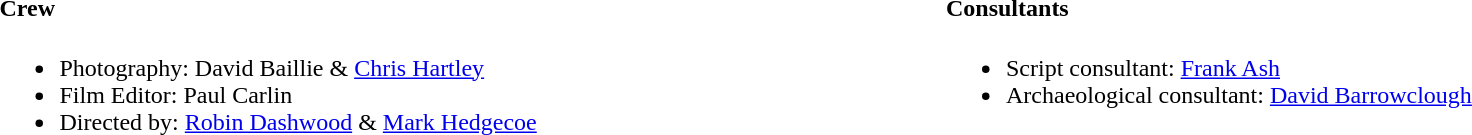<table width="100%" |>
<tr>
<td valign="top" width=50%><br><h4>Crew</h4><ul><li>Photography: David Baillie & <a href='#'>Chris Hartley</a></li><li>Film Editor: Paul Carlin</li><li>Directed by: <a href='#'>Robin Dashwood</a> & <a href='#'>Mark Hedgecoe</a></li></ul></td>
<td valign="top" width=50%><br><h4>Consultants</h4><ul><li>Script consultant: <a href='#'>Frank Ash</a></li><li>Archaeological consultant: <a href='#'>David Barrowclough</a></li></ul></td>
</tr>
</table>
